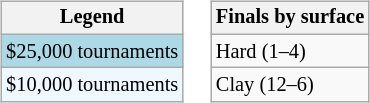<table>
<tr valign=top>
<td><br><table class=wikitable style="font-size:85%">
<tr>
<th>Legend</th>
</tr>
<tr style="background:lightblue;">
<td>$25,000 tournaments</td>
</tr>
<tr style="background:#f0f8ff;">
<td>$10,000 tournaments</td>
</tr>
</table>
</td>
<td><br><table class=wikitable style="font-size:85%">
<tr>
<th>Finals by surface</th>
</tr>
<tr>
<td>Hard (1–4)</td>
</tr>
<tr>
<td>Clay (12–6)</td>
</tr>
</table>
</td>
</tr>
</table>
